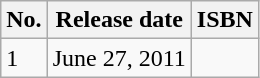<table class="wikitable">
<tr>
<th>No.</th>
<th>Release date</th>
<th>ISBN</th>
</tr>
<tr>
<td>1</td>
<td>June 27, 2011</td>
<td></td>
</tr>
</table>
